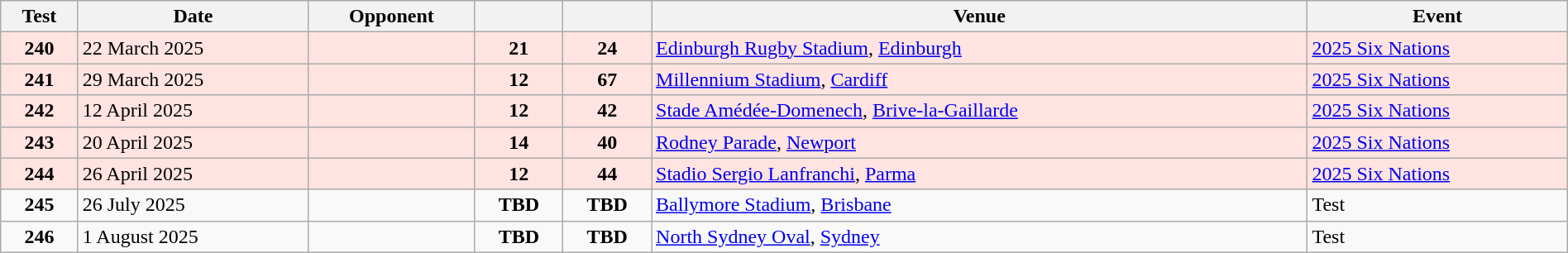<table class="wikitable sortable" style="width:100%">
<tr>
<th>Test</th>
<th>Date</th>
<th>Opponent</th>
<th></th>
<th></th>
<th>Venue</th>
<th>Event</th>
</tr>
<tr bgcolor="FFE4E1">
<td align="center"><strong>240</strong></td>
<td>22 March 2025</td>
<td></td>
<td align="center"><strong>21</strong></td>
<td align="center"><strong>24</strong></td>
<td><a href='#'>Edinburgh Rugby Stadium</a>, <a href='#'>Edinburgh</a></td>
<td><a href='#'>2025 Six Nations</a></td>
</tr>
<tr bgcolor="FFE4E1">
<td align="center"><strong>241</strong></td>
<td>29 March 2025</td>
<td></td>
<td align="center"><strong>12</strong></td>
<td align="center"><strong>67</strong></td>
<td><a href='#'>Millennium Stadium</a>, <a href='#'>Cardiff</a></td>
<td><a href='#'>2025 Six Nations</a></td>
</tr>
<tr bgcolor="FFE4E1">
<td align="center"><strong>242</strong></td>
<td>12 April 2025</td>
<td></td>
<td align="center"><strong>12</strong></td>
<td align="center"><strong>42</strong></td>
<td><a href='#'>Stade Amédée-Domenech</a>, <a href='#'>Brive-la-Gaillarde</a></td>
<td><a href='#'>2025 Six Nations</a></td>
</tr>
<tr bgcolor="FFE4E1">
<td align="center"><strong>243</strong></td>
<td>20 April 2025</td>
<td></td>
<td align="center"><strong>14</strong></td>
<td align="center"><strong>40</strong></td>
<td><a href='#'>Rodney Parade</a>, <a href='#'>Newport</a></td>
<td><a href='#'>2025 Six Nations</a></td>
</tr>
<tr bgcolor="FFE4E1">
<td align="center"><strong>244</strong></td>
<td>26 April 2025</td>
<td></td>
<td align="center"><strong>12</strong></td>
<td align="center"><strong>44</strong></td>
<td><a href='#'>Stadio Sergio Lanfranchi</a>, <a href='#'>Parma</a></td>
<td><a href='#'>2025 Six Nations</a></td>
</tr>
<tr>
<td align="center"><strong>245</strong></td>
<td>26 July 2025</td>
<td></td>
<td align="center"><strong>TBD</strong></td>
<td align="center"><strong>TBD</strong></td>
<td><a href='#'>Ballymore Stadium</a>, <a href='#'>Brisbane</a></td>
<td>Test</td>
</tr>
<tr>
<td align="center"><strong>246</strong></td>
<td>1 August 2025</td>
<td></td>
<td align="center"><strong>TBD</strong></td>
<td align="center"><strong>TBD</strong></td>
<td><a href='#'>North Sydney Oval</a>, <a href='#'>Sydney</a></td>
<td>Test</td>
</tr>
</table>
